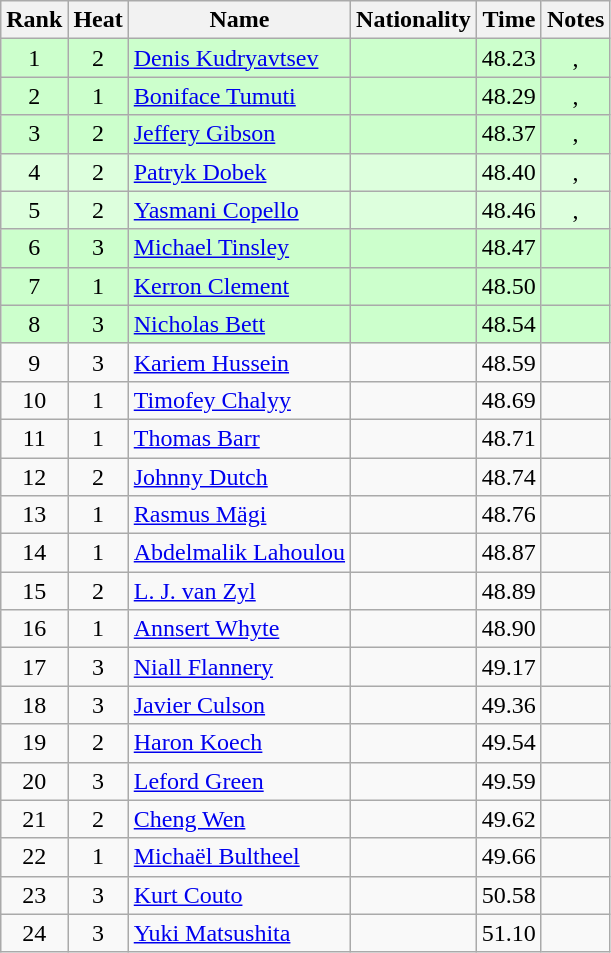<table class="wikitable sortable" style="text-align:center">
<tr>
<th>Rank</th>
<th>Heat</th>
<th>Name</th>
<th>Nationality</th>
<th>Time</th>
<th>Notes</th>
</tr>
<tr bgcolor=ccffcc>
<td>1</td>
<td>2</td>
<td align=left><a href='#'>Denis Kudryavtsev</a></td>
<td align=left></td>
<td>48.23</td>
<td>, </td>
</tr>
<tr bgcolor=ccffcc>
<td>2</td>
<td>1</td>
<td align=left><a href='#'>Boniface Tumuti</a></td>
<td align=left></td>
<td>48.29</td>
<td>, </td>
</tr>
<tr bgcolor=ccffcc>
<td>3</td>
<td>2</td>
<td align=left><a href='#'>Jeffery Gibson</a></td>
<td align=left></td>
<td>48.37</td>
<td>, </td>
</tr>
<tr bgcolor=ddffdd>
<td>4</td>
<td>2</td>
<td align=left><a href='#'>Patryk Dobek</a></td>
<td align=left></td>
<td>48.40</td>
<td>, </td>
</tr>
<tr bgcolor=ddffdd>
<td>5</td>
<td>2</td>
<td align=left><a href='#'>Yasmani Copello</a></td>
<td align=left></td>
<td>48.46</td>
<td>, </td>
</tr>
<tr bgcolor=ccffcc>
<td>6</td>
<td>3</td>
<td align=left><a href='#'>Michael Tinsley</a></td>
<td align=left></td>
<td>48.47</td>
<td></td>
</tr>
<tr bgcolor=ccffcc>
<td>7</td>
<td>1</td>
<td align=left><a href='#'>Kerron Clement</a></td>
<td align=left></td>
<td>48.50</td>
<td></td>
</tr>
<tr bgcolor=ccffcc>
<td>8</td>
<td>3</td>
<td align=left><a href='#'>Nicholas Bett</a></td>
<td align=left></td>
<td>48.54</td>
<td></td>
</tr>
<tr>
<td>9</td>
<td>3</td>
<td align=left><a href='#'>Kariem Hussein</a></td>
<td align=left></td>
<td>48.59</td>
<td></td>
</tr>
<tr>
<td>10</td>
<td>1</td>
<td align=left><a href='#'>Timofey Chalyy</a></td>
<td align=left></td>
<td>48.69</td>
<td></td>
</tr>
<tr>
<td>11</td>
<td>1</td>
<td align=left><a href='#'>Thomas Barr</a></td>
<td align=left></td>
<td>48.71</td>
<td></td>
</tr>
<tr>
<td>12</td>
<td>2</td>
<td align=left><a href='#'>Johnny Dutch</a></td>
<td align=left></td>
<td>48.74</td>
<td></td>
</tr>
<tr>
<td>13</td>
<td>1</td>
<td align=left><a href='#'>Rasmus Mägi</a></td>
<td align=left></td>
<td>48.76</td>
<td></td>
</tr>
<tr>
<td>14</td>
<td>1</td>
<td align=left><a href='#'>Abdelmalik Lahoulou</a></td>
<td align=left></td>
<td>48.87</td>
<td></td>
</tr>
<tr>
<td>15</td>
<td>2</td>
<td align=left><a href='#'>L. J. van Zyl</a></td>
<td align=left></td>
<td>48.89</td>
<td></td>
</tr>
<tr>
<td>16</td>
<td>1</td>
<td align=left><a href='#'>Annsert Whyte</a></td>
<td align=left></td>
<td>48.90</td>
<td></td>
</tr>
<tr>
<td>17</td>
<td>3</td>
<td align=left><a href='#'>Niall Flannery</a></td>
<td align=left></td>
<td>49.17</td>
<td></td>
</tr>
<tr>
<td>18</td>
<td>3</td>
<td align=left><a href='#'>Javier Culson</a></td>
<td align=left></td>
<td>49.36</td>
<td></td>
</tr>
<tr>
<td>19</td>
<td>2</td>
<td align=left><a href='#'>Haron Koech</a></td>
<td align=left></td>
<td>49.54</td>
<td></td>
</tr>
<tr>
<td>20</td>
<td>3</td>
<td align=left><a href='#'>Leford Green</a></td>
<td align=left></td>
<td>49.59</td>
<td></td>
</tr>
<tr>
<td>21</td>
<td>2</td>
<td align=left><a href='#'>Cheng Wen</a></td>
<td align=left></td>
<td>49.62</td>
<td></td>
</tr>
<tr>
<td>22</td>
<td>1</td>
<td align=left><a href='#'>Michaël Bultheel</a></td>
<td align=left></td>
<td>49.66</td>
<td></td>
</tr>
<tr>
<td>23</td>
<td>3</td>
<td align=left><a href='#'>Kurt Couto</a></td>
<td align=left></td>
<td>50.58</td>
<td></td>
</tr>
<tr>
<td>24</td>
<td>3</td>
<td align=left><a href='#'>Yuki Matsushita</a></td>
<td align=left></td>
<td>51.10</td>
<td></td>
</tr>
</table>
